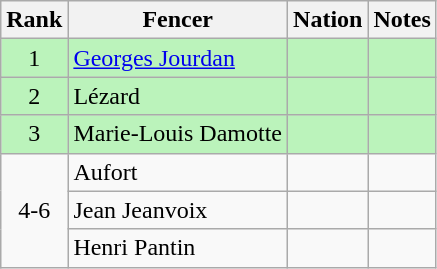<table class="wikitable sortable" style="text-align:center">
<tr>
<th>Rank</th>
<th>Fencer</th>
<th>Nation</th>
<th>Notes</th>
</tr>
<tr bgcolor=bbf3bb>
<td>1</td>
<td align=left><a href='#'>Georges Jourdan</a></td>
<td align=left></td>
<td></td>
</tr>
<tr bgcolor=bbf3bb>
<td>2</td>
<td align=left>Lézard</td>
<td align=left></td>
<td></td>
</tr>
<tr bgcolor=bbf3bb>
<td>3</td>
<td align=left>Marie-Louis Damotte</td>
<td align=left></td>
<td></td>
</tr>
<tr>
<td rowspan=3>4-6</td>
<td align=left>Aufort</td>
<td align=left></td>
<td></td>
</tr>
<tr>
<td align=left>Jean Jeanvoix</td>
<td align=left></td>
<td></td>
</tr>
<tr>
<td align=left>Henri Pantin</td>
<td align=left></td>
<td></td>
</tr>
</table>
